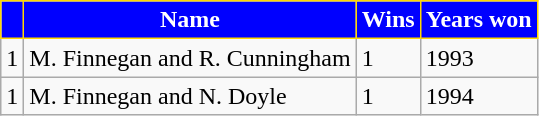<table class="wikitable">
<tr>
<th style="background:blue; color:white; border:1px solid gold;"></th>
<th style="background:blue; color:white; border:1px solid gold;">Name</th>
<th style="background:blue; color:white; border:1px solid gold;">Wins</th>
<th style="background:blue; color:white; border:1px solid gold;">Years won</th>
</tr>
<tr>
<td>1</td>
<td>M. Finnegan and R. Cunningham</td>
<td>1</td>
<td>1993</td>
</tr>
<tr>
<td>1</td>
<td>M. Finnegan and N. Doyle</td>
<td>1</td>
<td>1994</td>
</tr>
</table>
